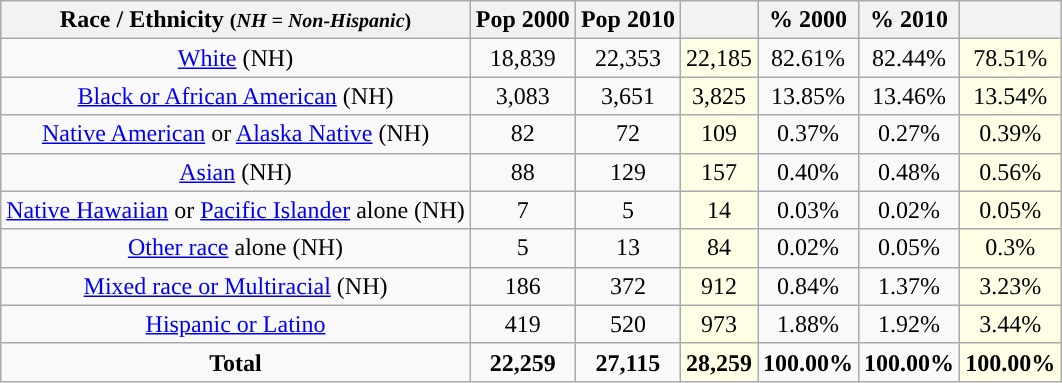<table class="wikitable" style="text-align:center;">
<tr>
<th>Race / Ethnicity <small>(<em>NH = Non-Hispanic</em>)</small></th>
<th>Pop 2000</th>
<th>Pop 2010</th>
<th></th>
<th>% 2000</th>
<th>% 2010</th>
<th></th>
</tr>
<tr>
<td><a href='#'>White</a> (NH)</td>
<td>18,839</td>
<td>22,353</td>
<td style='background: #ffffe6;'>22,185</td>
<td>82.61%</td>
<td>82.44%</td>
<td style='background: #ffffe6;'>78.51%</td>
</tr>
<tr>
<td><a href='#'>Black or African American</a> (NH)</td>
<td>3,083</td>
<td>3,651</td>
<td style='background: #ffffe6;'>3,825</td>
<td>13.85%</td>
<td>13.46%</td>
<td style='background: #ffffe6;'>13.54%</td>
</tr>
<tr>
<td><a href='#'>Native American</a> or <a href='#'>Alaska Native</a> (NH)</td>
<td>82</td>
<td>72</td>
<td style='background: #ffffe6;'>109</td>
<td>0.37%</td>
<td>0.27%</td>
<td style='background: #ffffe6;'>0.39%</td>
</tr>
<tr>
<td><a href='#'>Asian</a> (NH)</td>
<td>88</td>
<td>129</td>
<td style='background: #ffffe6;'>157</td>
<td>0.40%</td>
<td>0.48%</td>
<td style='background: #ffffe6;'>0.56%</td>
</tr>
<tr>
<td><a href='#'>Native Hawaiian</a> or <a href='#'>Pacific Islander</a> alone (NH)</td>
<td>7</td>
<td>5</td>
<td style='background: #ffffe6;'>14</td>
<td>0.03%</td>
<td>0.02%</td>
<td style='background: #ffffe6;'>0.05%</td>
</tr>
<tr>
<td><a href='#'>Other race</a> alone (NH)</td>
<td>5</td>
<td>13</td>
<td style='background: #ffffe6;'>84</td>
<td>0.02%</td>
<td>0.05%</td>
<td style='background: #ffffe6;'>0.3%</td>
</tr>
<tr>
<td><a href='#'>Mixed race or Multiracial</a> (NH)</td>
<td>186</td>
<td>372</td>
<td style='background: #ffffe6;'>912</td>
<td>0.84%</td>
<td>1.37%</td>
<td style='background: #ffffe6;'>3.23%</td>
</tr>
<tr>
<td><a href='#'>Hispanic or Latino</a></td>
<td>419</td>
<td>520</td>
<td style='background: #ffffe6;'>973</td>
<td>1.88%</td>
<td>1.92%</td>
<td style='background: #ffffe6;'>3.44%</td>
</tr>
<tr>
<td><strong>Total</strong></td>
<td><strong>22,259</strong></td>
<td><strong>27,115</strong></td>
<td style='background: #ffffe6;'><strong>28,259</strong></td>
<td><strong>100.00%</strong></td>
<td><strong>100.00%</strong></td>
<td style='background: #ffffe6;'><strong>100.00%</strong></td>
</tr>
</table>
